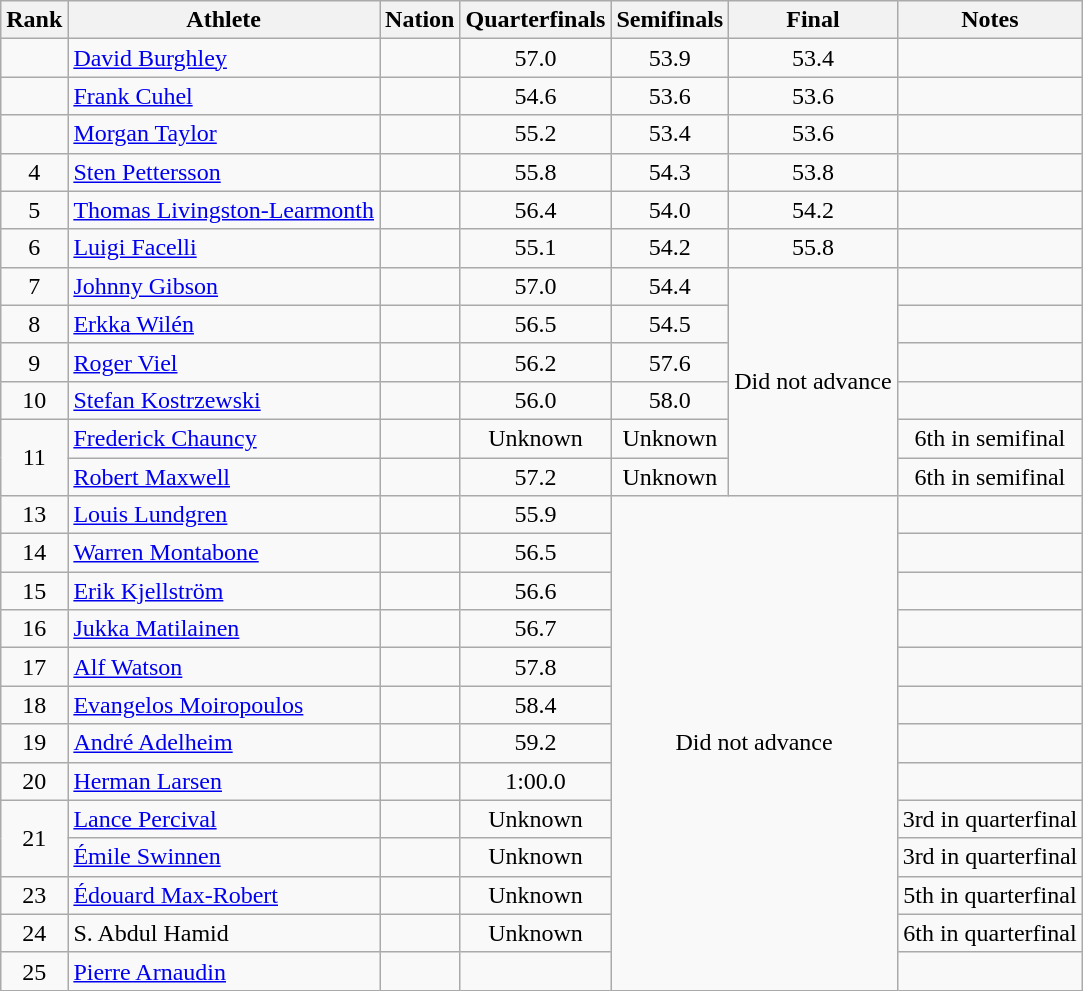<table class="wikitable sortable" style="text-align:center">
<tr>
<th>Rank</th>
<th>Athlete</th>
<th>Nation</th>
<th>Quarterfinals</th>
<th>Semifinals</th>
<th>Final</th>
<th>Notes</th>
</tr>
<tr>
<td></td>
<td align=left><a href='#'>David Burghley</a></td>
<td align=left></td>
<td>57.0</td>
<td>53.9</td>
<td>53.4</td>
<td></td>
</tr>
<tr>
<td></td>
<td align=left><a href='#'>Frank Cuhel</a></td>
<td align=left></td>
<td>54.6</td>
<td>53.6</td>
<td>53.6</td>
<td></td>
</tr>
<tr>
<td></td>
<td align=left><a href='#'>Morgan Taylor</a></td>
<td align=left></td>
<td>55.2</td>
<td>53.4</td>
<td>53.6</td>
<td></td>
</tr>
<tr>
<td>4</td>
<td align=left><a href='#'>Sten Pettersson</a></td>
<td align=left></td>
<td>55.8</td>
<td>54.3</td>
<td>53.8</td>
<td></td>
</tr>
<tr>
<td>5</td>
<td align=left><a href='#'>Thomas Livingston-Learmonth</a></td>
<td align=left></td>
<td>56.4</td>
<td>54.0</td>
<td>54.2</td>
<td></td>
</tr>
<tr>
<td>6</td>
<td align=left><a href='#'>Luigi Facelli</a></td>
<td align=left></td>
<td>55.1</td>
<td>54.2</td>
<td>55.8</td>
<td></td>
</tr>
<tr>
<td>7</td>
<td align=left><a href='#'>Johnny Gibson</a></td>
<td align=left></td>
<td>57.0</td>
<td>54.4</td>
<td rowspan=6 data-sort-value=99.9>Did not advance</td>
<td></td>
</tr>
<tr>
<td>8</td>
<td align=left><a href='#'>Erkka Wilén</a></td>
<td align=left></td>
<td>56.5</td>
<td>54.5</td>
<td></td>
</tr>
<tr>
<td>9</td>
<td align=left><a href='#'>Roger Viel</a></td>
<td align=left></td>
<td>56.2</td>
<td>57.6</td>
<td></td>
</tr>
<tr>
<td>10</td>
<td align=left><a href='#'>Stefan Kostrzewski</a></td>
<td align=left></td>
<td>56.0</td>
<td>58.0</td>
<td></td>
</tr>
<tr>
<td rowspan=2>11</td>
<td align=left><a href='#'>Frederick Chauncy</a></td>
<td align=left></td>
<td data-sort-value=60.0>Unknown</td>
<td data-sort-value=60.0>Unknown</td>
<td>6th in semifinal</td>
</tr>
<tr>
<td align=left><a href='#'>Robert Maxwell</a></td>
<td align=left></td>
<td>57.2</td>
<td data-sort-value=60.0>Unknown</td>
<td>6th in semifinal</td>
</tr>
<tr>
<td>13</td>
<td align=left><a href='#'>Louis Lundgren</a></td>
<td align=left></td>
<td>55.9</td>
<td rowspan=13 colspan=2 data-sort-value=99.9>Did not advance</td>
<td></td>
</tr>
<tr>
<td>14</td>
<td align=left><a href='#'>Warren Montabone</a></td>
<td align=left></td>
<td>56.5</td>
<td></td>
</tr>
<tr>
<td>15</td>
<td align=left><a href='#'>Erik Kjellström</a></td>
<td align=left></td>
<td>56.6</td>
<td></td>
</tr>
<tr>
<td>16</td>
<td align=left><a href='#'>Jukka Matilainen</a></td>
<td align=left></td>
<td>56.7</td>
<td></td>
</tr>
<tr>
<td>17</td>
<td align=left><a href='#'>Alf Watson</a></td>
<td align=left></td>
<td>57.8</td>
<td></td>
</tr>
<tr>
<td>18</td>
<td align=left><a href='#'>Evangelos Moiropoulos</a></td>
<td align=left></td>
<td>58.4</td>
<td></td>
</tr>
<tr>
<td>19</td>
<td align=left><a href='#'>André Adelheim</a></td>
<td align=left></td>
<td>59.2</td>
<td></td>
</tr>
<tr>
<td>20</td>
<td align=left><a href='#'>Herman Larsen</a></td>
<td align=left></td>
<td data-sort-value=60.0>1:00.0</td>
<td></td>
</tr>
<tr>
<td rowspan=2>21</td>
<td align=left><a href='#'>Lance Percival</a></td>
<td align=left></td>
<td data-sort-value=60.0>Unknown</td>
<td>3rd in quarterfinal</td>
</tr>
<tr>
<td align=left><a href='#'>Émile Swinnen</a></td>
<td align=left></td>
<td data-sort-value=60.0>Unknown</td>
<td>3rd in quarterfinal</td>
</tr>
<tr>
<td>23</td>
<td align=left><a href='#'>Édouard Max-Robert</a></td>
<td align=left></td>
<td data-sort-value=70.0>Unknown</td>
<td>5th in quarterfinal</td>
</tr>
<tr>
<td>24</td>
<td align=left>S. Abdul Hamid</td>
<td align=left></td>
<td data-sort-value=80.0>Unknown</td>
<td>6th in quarterfinal</td>
</tr>
<tr>
<td>25</td>
<td align=left><a href='#'>Pierre Arnaudin</a></td>
<td align=left></td>
<td data-sort-value=90.0></td>
<td></td>
</tr>
</table>
